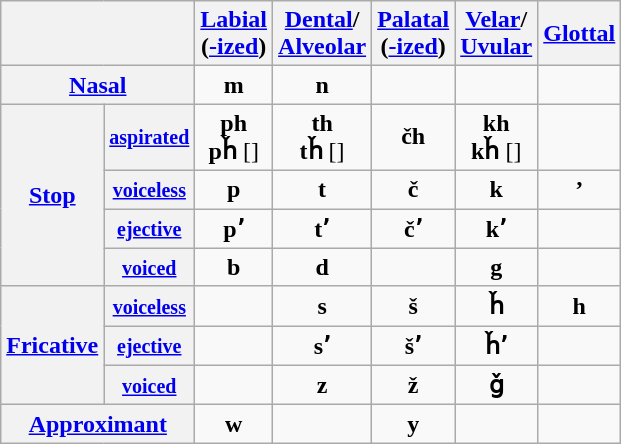<table class="wikitable" style="text-align: center;">
<tr>
<th colspan="2"></th>
<th><a href='#'>Labial</a><br>(<a href='#'>-ized</a>)</th>
<th><a href='#'>Dental</a>/<br><a href='#'>Alveolar</a></th>
<th><a href='#'>Palatal</a><br>(<a href='#'>-ized</a>)</th>
<th><a href='#'>Velar</a>/<br><a href='#'>Uvular</a></th>
<th><a href='#'>Glottal</a></th>
</tr>
<tr>
<th colspan="2"><a href='#'>Nasal</a></th>
<td><strong>m</strong> </td>
<td><strong>n</strong> </td>
<td></td>
<td></td>
<td></td>
</tr>
<tr>
<th rowspan="4"><a href='#'>Stop</a></th>
<th><small><a href='#'>aspirated</a></small></th>
<td><strong>ph</strong> <br><strong>pȟ</strong> []</td>
<td><strong>th</strong> <br><strong>tȟ</strong> []</td>
<td><strong>čh</strong> </td>
<td><strong>kh</strong> <br><strong>kȟ</strong> []</td>
<td></td>
</tr>
<tr>
<th><small><a href='#'>voiceless</a></small></th>
<td><strong>p</strong> </td>
<td><strong>t</strong> </td>
<td><strong>č</strong> </td>
<td><strong>k</strong> </td>
<td><strong>’</strong> </td>
</tr>
<tr>
<th><small><a href='#'>ejective</a></small></th>
<td><strong>pʼ</strong> </td>
<td><strong>tʼ</strong> </td>
<td><strong>čʼ</strong> </td>
<td><strong>kʼ</strong> </td>
<td></td>
</tr>
<tr>
<th><small> <a href='#'>voiced</a></small></th>
<td><strong>b</strong> </td>
<td><strong>d</strong> </td>
<td></td>
<td><strong>g</strong> </td>
<td></td>
</tr>
<tr>
<th rowspan="3"><a href='#'>Fricative</a></th>
<th><small><a href='#'>voiceless</a></small></th>
<td></td>
<td><strong>s</strong> </td>
<td><strong>š</strong> </td>
<td><strong>ȟ</strong> </td>
<td><strong>h</strong> </td>
</tr>
<tr>
<th><small><a href='#'>ejective</a></small></th>
<td></td>
<td><strong>sʼ</strong> </td>
<td><strong>šʼ</strong> </td>
<td><strong>ȟʼ</strong> </td>
<td></td>
</tr>
<tr>
<th><small><a href='#'>voiced</a></small></th>
<td></td>
<td><strong>z</strong> </td>
<td><strong>ž</strong> </td>
<td><strong>ǧ</strong> </td>
<td></td>
</tr>
<tr>
<th colspan="2"><a href='#'>Approximant</a></th>
<td><strong>w</strong> </td>
<td></td>
<td><strong>y</strong> </td>
<td></td>
<td></td>
</tr>
</table>
